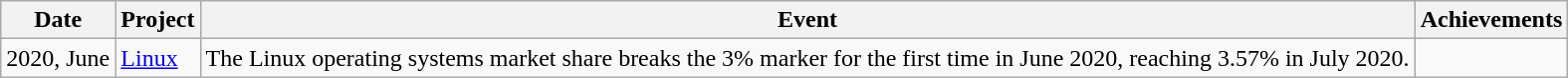<table class="wikitable sortable">
<tr>
<th>Date</th>
<th>Project</th>
<th class="unsortable">Event</th>
<th class="unsortable">Achievements</th>
</tr>
<tr valign="top">
<td>2020, June</td>
<td><a href='#'>Linux</a></td>
<td>The Linux operating systems market share breaks the 3% marker for the first time in June 2020, reaching 3.57% in July 2020.</td>
<td></td>
</tr>
</table>
